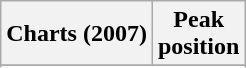<table class="wikitable sortable plainrowheaders" style="text-align:center;">
<tr>
<th align="left">Charts (2007)</th>
<th align="left">Peak<br>position</th>
</tr>
<tr>
</tr>
<tr>
</tr>
<tr>
</tr>
<tr>
</tr>
</table>
